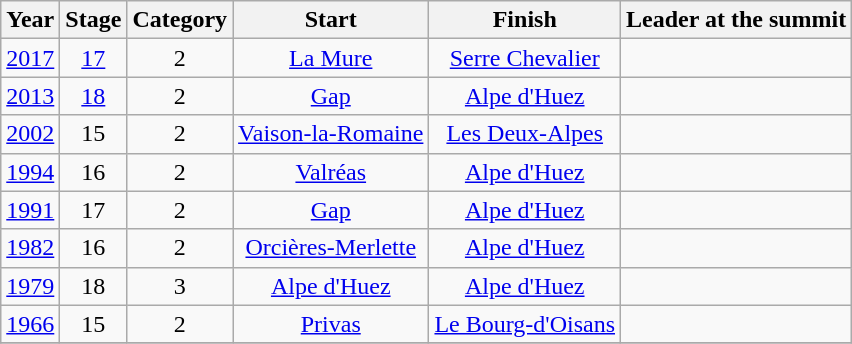<table class="wikitable" style="text-align: center;">
<tr>
<th>Year</th>
<th>Stage</th>
<th>Category</th>
<th>Start</th>
<th>Finish</th>
<th>Leader at the summit</th>
</tr>
<tr>
<td><a href='#'>2017</a></td>
<td><a href='#'>17</a></td>
<td>2</td>
<td><a href='#'>La Mure</a></td>
<td><a href='#'>Serre Chevalier</a></td>
<td align=left></td>
</tr>
<tr>
<td><a href='#'>2013</a></td>
<td><a href='#'>18</a></td>
<td>2</td>
<td><a href='#'>Gap</a></td>
<td><a href='#'>Alpe d'Huez</a></td>
<td align=left></td>
</tr>
<tr>
<td><a href='#'>2002</a></td>
<td>15</td>
<td>2</td>
<td><a href='#'>Vaison-la-Romaine</a></td>
<td><a href='#'>Les Deux-Alpes</a></td>
<td align=left></td>
</tr>
<tr>
<td><a href='#'>1994</a></td>
<td>16</td>
<td>2</td>
<td><a href='#'>Valréas</a></td>
<td><a href='#'>Alpe d'Huez</a></td>
<td align=left></td>
</tr>
<tr>
<td><a href='#'>1991</a></td>
<td>17</td>
<td>2</td>
<td><a href='#'>Gap</a></td>
<td><a href='#'>Alpe d'Huez</a></td>
<td align=left></td>
</tr>
<tr>
<td><a href='#'>1982</a></td>
<td>16</td>
<td>2</td>
<td><a href='#'>Orcières-Merlette</a></td>
<td><a href='#'>Alpe d'Huez</a></td>
<td align=left></td>
</tr>
<tr>
<td><a href='#'>1979</a></td>
<td>18</td>
<td>3</td>
<td><a href='#'>Alpe d'Huez</a></td>
<td><a href='#'>Alpe d'Huez</a></td>
<td align=left></td>
</tr>
<tr>
<td><a href='#'>1966</a></td>
<td>15</td>
<td>2</td>
<td><a href='#'>Privas</a></td>
<td><a href='#'>Le Bourg-d'Oisans</a></td>
<td align=left></td>
</tr>
<tr>
</tr>
</table>
